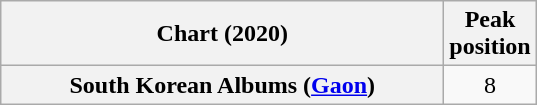<table class="wikitable plainrowheaders" style="text-align:center">
<tr>
<th>Chart (2020)</th>
<th>Peak<br>position</th>
</tr>
<tr>
<th scope="row" style="width:18em;">South Korean Albums (<a href='#'>Gaon</a>)</th>
<td>8</td>
</tr>
</table>
